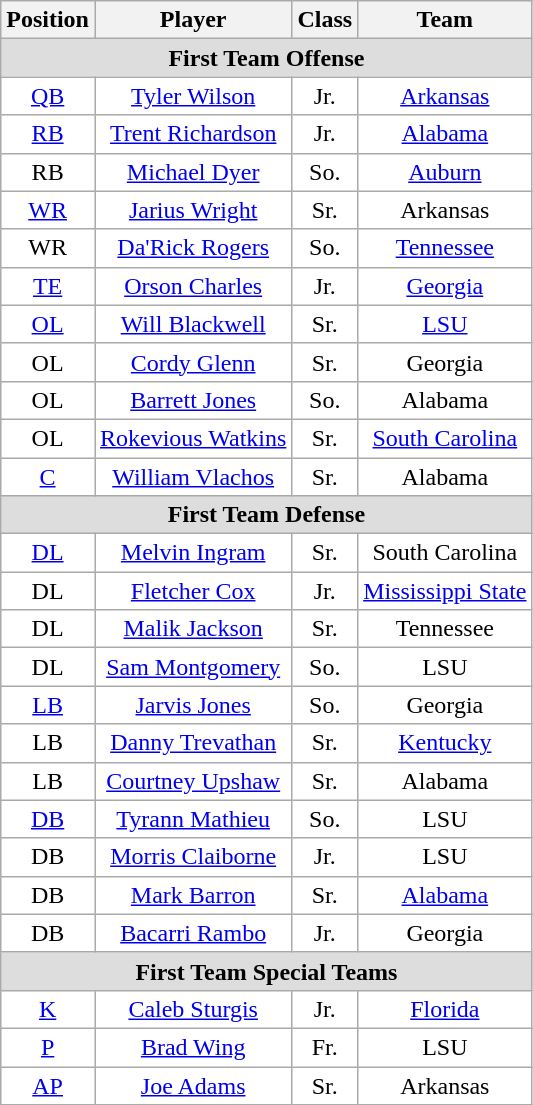<table class="wikitable sortable" border="1">
<tr>
<th>Position</th>
<th>Player</th>
<th>Class</th>
<th>Team</th>
</tr>
<tr>
<td colspan="4" style="text-align:center; background:#DDDDDD;"><strong>First Team Offense</strong></td>
</tr>
<tr>
<td style="text-align:center; background:white"><a href='#'>QB</a></td>
<td style="text-align:center; background:white"><a href='#'>Tyler Wilson</a></td>
<td style="text-align:center; background:white">Jr.</td>
<td style="text-align:center; background:white"><a href='#'>Arkansas</a></td>
</tr>
<tr>
<td style="text-align:center; background:white"><a href='#'>RB</a></td>
<td style="text-align:center; background:white"><a href='#'>Trent Richardson</a></td>
<td style="text-align:center; background:white">Jr.</td>
<td style="text-align:center; background:white"><a href='#'>Alabama</a></td>
</tr>
<tr>
<td style="text-align:center; background:white">RB</td>
<td style="text-align:center; background:white"><a href='#'>Michael Dyer</a></td>
<td style="text-align:center; background:white">So.</td>
<td style="text-align:center; background:white"><a href='#'>Auburn</a></td>
</tr>
<tr>
<td style="text-align:center; background:white"><a href='#'>WR</a></td>
<td style="text-align:center; background:white"><a href='#'>Jarius Wright</a></td>
<td style="text-align:center; background:white">Sr.</td>
<td style="text-align:center; background:white">Arkansas</td>
</tr>
<tr>
<td style="text-align:center; background:white">WR</td>
<td style="text-align:center; background:white"><a href='#'>Da'Rick Rogers</a></td>
<td style="text-align:center; background:white">So.</td>
<td style="text-align:center; background:white"><a href='#'>Tennessee</a></td>
</tr>
<tr>
<td style="text-align:center; background:white"><a href='#'>TE</a></td>
<td style="text-align:center; background:white"><a href='#'>Orson Charles</a></td>
<td style="text-align:center; background:white">Jr.</td>
<td style="text-align:center; background:white"><a href='#'>Georgia</a></td>
</tr>
<tr>
<td style="text-align:center; background:white"><a href='#'>OL</a></td>
<td style="text-align:center; background:white"><a href='#'>Will Blackwell</a></td>
<td style="text-align:center; background:white">Sr.</td>
<td style="text-align:center; background:white"><a href='#'>LSU</a></td>
</tr>
<tr>
<td style="text-align:center; background:white">OL</td>
<td style="text-align:center; background:white"><a href='#'>Cordy Glenn</a></td>
<td style="text-align:center; background:white">Sr.</td>
<td style="text-align:center; background:white">Georgia</td>
</tr>
<tr>
<td style="text-align:center; background:white">OL</td>
<td style="text-align:center; background:white"><a href='#'>Barrett Jones</a></td>
<td style="text-align:center; background:white">So.</td>
<td style="text-align:center; background:white">Alabama</td>
</tr>
<tr>
<td style="text-align:center; background:white">OL</td>
<td style="text-align:center; background:white"><a href='#'>Rokevious Watkins</a></td>
<td style="text-align:center; background:white">Sr.</td>
<td style="text-align:center; background:white"><a href='#'>South Carolina</a></td>
</tr>
<tr>
<td style="text-align:center; background:white"><a href='#'>C</a></td>
<td style="text-align:center; background:white"><a href='#'>William Vlachos</a></td>
<td style="text-align:center; background:white">Sr.</td>
<td style="text-align:center; background:white">Alabama</td>
</tr>
<tr>
<td colspan="4" style="text-align:center; background:#DDDDDD;"><strong>First Team Defense</strong></td>
</tr>
<tr>
<td style="text-align:center; background:white"><a href='#'>DL</a></td>
<td style="text-align:center; background:white"><a href='#'>Melvin Ingram</a></td>
<td style="text-align:center; background:white">Sr.</td>
<td style="text-align:center; background:white">South Carolina</td>
</tr>
<tr>
<td style="text-align:center; background:white">DL</td>
<td style="text-align:center; background:white"><a href='#'>Fletcher Cox</a></td>
<td style="text-align:center; background:white">Jr.</td>
<td style="text-align:center; background:white"><a href='#'>Mississippi State</a></td>
</tr>
<tr>
<td style="text-align:center; background:white">DL</td>
<td style="text-align:center; background:white"><a href='#'>Malik Jackson</a></td>
<td style="text-align:center; background:white">Sr.</td>
<td style="text-align:center; background:white">Tennessee</td>
</tr>
<tr>
<td style="text-align:center; background:white">DL</td>
<td style="text-align:center; background:white"><a href='#'>Sam Montgomery</a></td>
<td style="text-align:center; background:white">So.</td>
<td style="text-align:center; background:white">LSU</td>
</tr>
<tr>
<td style="text-align:center; background:white"><a href='#'>LB</a></td>
<td style="text-align:center; background:white"><a href='#'>Jarvis Jones</a></td>
<td style="text-align:center; background:white">So.</td>
<td style="text-align:center; background:white">Georgia</td>
</tr>
<tr>
<td style="text-align:center; background:white">LB</td>
<td style="text-align:center; background:white"><a href='#'>Danny Trevathan</a></td>
<td style="text-align:center; background:white">Sr.</td>
<td style="text-align:center; background:white"><a href='#'>Kentucky</a></td>
</tr>
<tr>
<td style="text-align:center; background:white">LB</td>
<td style="text-align:center; background:white"><a href='#'>Courtney Upshaw</a></td>
<td style="text-align:center; background:white">Sr.</td>
<td style="text-align:center; background:white">Alabama</td>
</tr>
<tr>
<td style="text-align:center; background:white"><a href='#'>DB</a></td>
<td style="text-align:center; background:white"><a href='#'>Tyrann Mathieu</a></td>
<td style="text-align:center; background:white">So.</td>
<td style="text-align:center; background:white">LSU</td>
</tr>
<tr>
<td style="text-align:center; background:white">DB</td>
<td style="text-align:center; background:white"><a href='#'>Morris Claiborne</a></td>
<td style="text-align:center; background:white">Jr.</td>
<td style="text-align:center; background:white">LSU</td>
</tr>
<tr>
<td style="text-align:center; background:white">DB</td>
<td style="text-align:center; background:white"><a href='#'>Mark Barron</a></td>
<td style="text-align:center; background:white">Sr.</td>
<td style="text-align:center; background:white"><a href='#'>Alabama</a></td>
</tr>
<tr>
<td style="text-align:center; background:white">DB</td>
<td style="text-align:center; background:white"><a href='#'>Bacarri Rambo</a></td>
<td style="text-align:center; background:white">Jr.</td>
<td style="text-align:center; background:white">Georgia</td>
</tr>
<tr>
<td colspan="4" style="text-align:center; background:#DDDDDD;"><strong>First Team Special Teams</strong></td>
</tr>
<tr>
<td style="text-align:center; background:white"><a href='#'>K</a></td>
<td style="text-align:center; background:white"><a href='#'>Caleb Sturgis</a></td>
<td style="text-align:center; background:white">Jr.</td>
<td style="text-align:center; background:white"><a href='#'>Florida</a></td>
</tr>
<tr>
<td style="text-align:center; background:white"><a href='#'>P</a></td>
<td style="text-align:center; background:white"><a href='#'>Brad Wing</a></td>
<td style="text-align:center; background:white">Fr.</td>
<td style="text-align:center; background:white">LSU</td>
</tr>
<tr>
<td style="text-align:center; background:white"><a href='#'>AP</a></td>
<td style="text-align:center; background:white"><a href='#'>Joe Adams</a></td>
<td style="text-align:center; background:white">Sr.</td>
<td style="text-align:center; background:white">Arkansas</td>
</tr>
</table>
